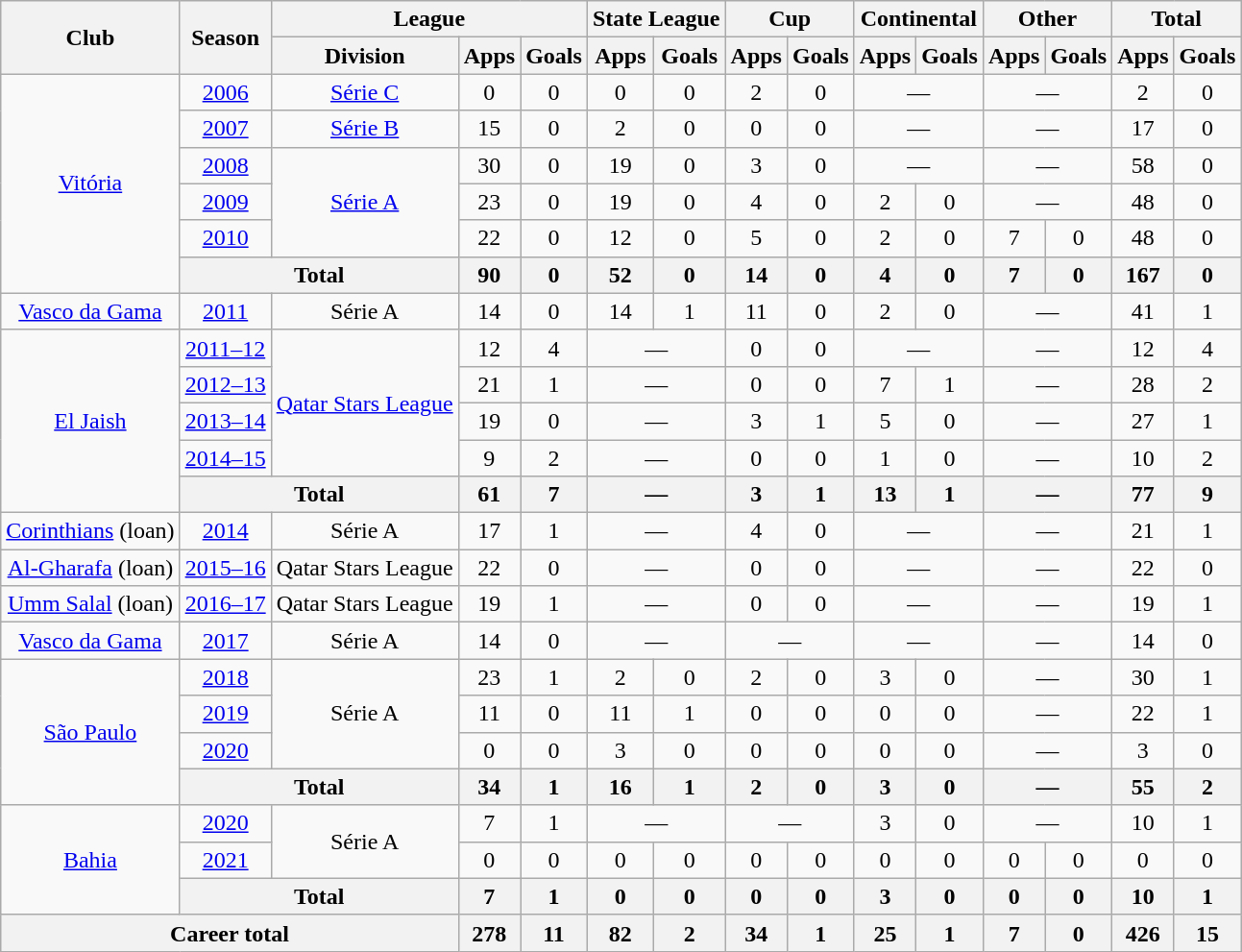<table class="wikitable" style="text-align: center;">
<tr>
<th rowspan="2">Club</th>
<th rowspan="2">Season</th>
<th colspan="3">League</th>
<th colspan="2">State League</th>
<th colspan="2">Cup</th>
<th colspan="2">Continental</th>
<th colspan="2">Other</th>
<th colspan="2">Total</th>
</tr>
<tr>
<th>Division</th>
<th>Apps</th>
<th>Goals</th>
<th>Apps</th>
<th>Goals</th>
<th>Apps</th>
<th>Goals</th>
<th>Apps</th>
<th>Goals</th>
<th>Apps</th>
<th>Goals</th>
<th>Apps</th>
<th>Goals</th>
</tr>
<tr>
<td rowspan="6" valign="center"><a href='#'>Vitória</a></td>
<td><a href='#'>2006</a></td>
<td><a href='#'>Série C</a></td>
<td>0</td>
<td>0</td>
<td>0</td>
<td>0</td>
<td>2</td>
<td>0</td>
<td colspan="2">—</td>
<td colspan="2">—</td>
<td>2</td>
<td>0</td>
</tr>
<tr>
<td><a href='#'>2007</a></td>
<td><a href='#'>Série B</a></td>
<td>15</td>
<td>0</td>
<td>2</td>
<td>0</td>
<td>0</td>
<td>0</td>
<td colspan="2">—</td>
<td colspan="2">—</td>
<td>17</td>
<td>0</td>
</tr>
<tr>
<td><a href='#'>2008</a></td>
<td rowspan="3"><a href='#'>Série A</a></td>
<td>30</td>
<td>0</td>
<td>19</td>
<td>0</td>
<td>3</td>
<td>0</td>
<td colspan="2">—</td>
<td colspan="2">—</td>
<td>58</td>
<td>0</td>
</tr>
<tr>
<td><a href='#'>2009</a></td>
<td>23</td>
<td>0</td>
<td>19</td>
<td>0</td>
<td>4</td>
<td>0</td>
<td>2</td>
<td>0</td>
<td colspan="2">—</td>
<td>48</td>
<td>0</td>
</tr>
<tr>
<td><a href='#'>2010</a></td>
<td>22</td>
<td>0</td>
<td>12</td>
<td>0</td>
<td>5</td>
<td>0</td>
<td>2</td>
<td>0</td>
<td>7</td>
<td>0</td>
<td>48</td>
<td>0</td>
</tr>
<tr>
<th colspan="2">Total</th>
<th>90</th>
<th>0</th>
<th>52</th>
<th>0</th>
<th>14</th>
<th>0</th>
<th>4</th>
<th>0</th>
<th>7</th>
<th>0</th>
<th>167</th>
<th>0</th>
</tr>
<tr>
<td valign="center"><a href='#'>Vasco da Gama</a></td>
<td><a href='#'>2011</a></td>
<td>Série A</td>
<td>14</td>
<td>0</td>
<td>14</td>
<td>1</td>
<td>11</td>
<td>0</td>
<td>2</td>
<td>0</td>
<td colspan="2">—</td>
<td>41</td>
<td>1</td>
</tr>
<tr>
<td rowspan="5" valign="center"><a href='#'>El Jaish</a></td>
<td><a href='#'>2011–12</a></td>
<td rowspan="4"><a href='#'>Qatar Stars League</a></td>
<td>12</td>
<td>4</td>
<td colspan="2">—</td>
<td>0</td>
<td>0</td>
<td colspan="2">—</td>
<td colspan="2">—</td>
<td>12</td>
<td>4</td>
</tr>
<tr>
<td><a href='#'>2012–13</a></td>
<td>21</td>
<td>1</td>
<td colspan="2">—</td>
<td>0</td>
<td>0</td>
<td>7</td>
<td>1</td>
<td colspan="2">—</td>
<td>28</td>
<td>2</td>
</tr>
<tr>
<td><a href='#'>2013–14</a></td>
<td>19</td>
<td>0</td>
<td colspan="2">—</td>
<td>3</td>
<td>1</td>
<td>5</td>
<td>0</td>
<td colspan="2">—</td>
<td>27</td>
<td>1</td>
</tr>
<tr>
<td><a href='#'>2014–15</a></td>
<td>9</td>
<td>2</td>
<td colspan="2">—</td>
<td>0</td>
<td>0</td>
<td>1</td>
<td>0</td>
<td colspan="2">—</td>
<td>10</td>
<td>2</td>
</tr>
<tr>
<th colspan="2">Total</th>
<th>61</th>
<th>7</th>
<th colspan="2">—</th>
<th>3</th>
<th>1</th>
<th>13</th>
<th>1</th>
<th colspan="2">—</th>
<th>77</th>
<th>9</th>
</tr>
<tr>
<td valign="center"><a href='#'>Corinthians</a> (loan)</td>
<td><a href='#'>2014</a></td>
<td>Série A</td>
<td>17</td>
<td>1</td>
<td colspan="2">—</td>
<td>4</td>
<td>0</td>
<td colspan="2">—</td>
<td colspan="2">—</td>
<td>21</td>
<td>1</td>
</tr>
<tr>
<td valign="center"><a href='#'>Al-Gharafa</a> (loan)</td>
<td><a href='#'>2015–16</a></td>
<td>Qatar Stars League</td>
<td>22</td>
<td>0</td>
<td colspan="2">—</td>
<td>0</td>
<td>0</td>
<td colspan="2">—</td>
<td colspan="2">—</td>
<td>22</td>
<td>0</td>
</tr>
<tr>
<td valign="center"><a href='#'>Umm Salal</a> (loan)</td>
<td><a href='#'>2016–17</a></td>
<td>Qatar Stars League</td>
<td>19</td>
<td>1</td>
<td colspan="2">—</td>
<td>0</td>
<td>0</td>
<td colspan="2">—</td>
<td colspan="2">—</td>
<td>19</td>
<td>1</td>
</tr>
<tr>
<td valign="center"><a href='#'>Vasco da Gama</a></td>
<td><a href='#'>2017</a></td>
<td>Série A</td>
<td>14</td>
<td>0</td>
<td colspan="2">—</td>
<td colspan="2">—</td>
<td colspan="2">—</td>
<td colspan="2">—</td>
<td>14</td>
<td>0</td>
</tr>
<tr>
<td rowspan="4" valign="center"><a href='#'>São Paulo</a></td>
<td><a href='#'>2018</a></td>
<td rowspan="3">Série A</td>
<td>23</td>
<td>1</td>
<td>2</td>
<td>0</td>
<td>2</td>
<td>0</td>
<td>3</td>
<td>0</td>
<td colspan="2">—</td>
<td>30</td>
<td>1</td>
</tr>
<tr>
<td><a href='#'>2019</a></td>
<td>11</td>
<td>0</td>
<td>11</td>
<td>1</td>
<td>0</td>
<td>0</td>
<td>0</td>
<td>0</td>
<td colspan="2">—</td>
<td>22</td>
<td>1</td>
</tr>
<tr>
<td><a href='#'>2020</a></td>
<td>0</td>
<td>0</td>
<td>3</td>
<td>0</td>
<td>0</td>
<td>0</td>
<td>0</td>
<td>0</td>
<td colspan="2">—</td>
<td>3</td>
<td>0</td>
</tr>
<tr>
<th colspan="2">Total</th>
<th>34</th>
<th>1</th>
<th>16</th>
<th>1</th>
<th>2</th>
<th>0</th>
<th>3</th>
<th>0</th>
<th colspan="2">—</th>
<th>55</th>
<th>2</th>
</tr>
<tr>
<td rowspan="3"valign="center"><a href='#'>Bahia</a></td>
<td><a href='#'>2020</a></td>
<td rowspan="2">Série A</td>
<td>7</td>
<td>1</td>
<td colspan="2">—</td>
<td colspan="2">—</td>
<td>3</td>
<td>0</td>
<td colspan="2">—</td>
<td>10</td>
<td>1</td>
</tr>
<tr>
<td><a href='#'>2021</a></td>
<td>0</td>
<td>0</td>
<td>0</td>
<td>0</td>
<td>0</td>
<td>0</td>
<td>0</td>
<td>0</td>
<td>0</td>
<td>0</td>
<td>0</td>
<td>0</td>
</tr>
<tr>
<th colspan="2">Total</th>
<th>7</th>
<th>1</th>
<th>0</th>
<th>0</th>
<th>0</th>
<th>0</th>
<th>3</th>
<th>0</th>
<th>0</th>
<th>0</th>
<th>10</th>
<th>1</th>
</tr>
<tr>
<th colspan="3"><strong>Career total</strong></th>
<th>278</th>
<th>11</th>
<th>82</th>
<th>2</th>
<th>34</th>
<th>1</th>
<th>25</th>
<th>1</th>
<th>7</th>
<th>0</th>
<th>426</th>
<th>15</th>
</tr>
</table>
